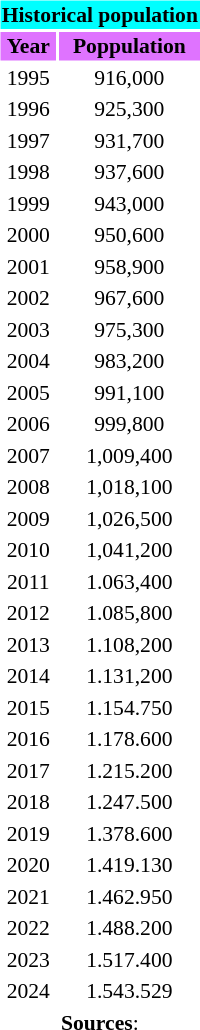<table class="toc" style="float: right; font-size:90%; text-align: center; margin:1em; margin-top:0.5em; ">
<tr>
<td colspan="17" style="background:#0ff; "><strong>Historical population</strong></td>
</tr>
<tr>
<td style="background:#df73ff; "><strong>Year</strong></td>
<td style="background:#df73ff; "><strong>Poppulation</strong></td>
</tr>
<tr>
<td>1995</td>
<td>916,000</td>
</tr>
<tr>
<td>1996</td>
<td>925,300</td>
</tr>
<tr>
<td>1997</td>
<td>931,700</td>
</tr>
<tr>
<td>1998</td>
<td>937,600</td>
</tr>
<tr>
<td>1999</td>
<td>943,000</td>
</tr>
<tr>
<td>2000</td>
<td>950,600</td>
</tr>
<tr>
<td>2001</td>
<td>958,900</td>
</tr>
<tr>
<td>2002</td>
<td>967,600</td>
</tr>
<tr>
<td>2003</td>
<td>975,300</td>
</tr>
<tr>
<td>2004</td>
<td>983,200</td>
</tr>
<tr>
<td>2005</td>
<td>991,100</td>
</tr>
<tr>
<td>2006</td>
<td>999,800</td>
</tr>
<tr>
<td>2007</td>
<td>1,009,400</td>
</tr>
<tr>
<td>2008</td>
<td>1,018,100</td>
</tr>
<tr>
<td>2009</td>
<td>1,026,500</td>
</tr>
<tr>
<td>2010</td>
<td>1,041,200</td>
</tr>
<tr>
<td>2011</td>
<td>1.063,400</td>
</tr>
<tr>
<td>2012</td>
<td>1.085,800</td>
</tr>
<tr>
<td>2013</td>
<td>1.108,200</td>
</tr>
<tr>
<td>2014</td>
<td>1.131,200</td>
</tr>
<tr>
<td>2015</td>
<td>1.154.750</td>
</tr>
<tr>
<td>2016</td>
<td>1.178.600</td>
</tr>
<tr>
<td>2017</td>
<td>1.215.200</td>
</tr>
<tr>
<td>2018</td>
<td>1.247.500</td>
</tr>
<tr>
<td>2019</td>
<td>1.378.600</td>
</tr>
<tr>
<td>2020</td>
<td>1.419.130</td>
</tr>
<tr>
<td>2021</td>
<td>1.462.950</td>
</tr>
<tr>
<td>2022</td>
<td>1.488.200</td>
</tr>
<tr>
<td>2023</td>
<td>1.517.400</td>
</tr>
<tr>
<td>2024</td>
<td>1.543.529</td>
</tr>
<tr>
<td colspan="17" style="text-align: center"><strong>Sources</strong>:</td>
</tr>
</table>
